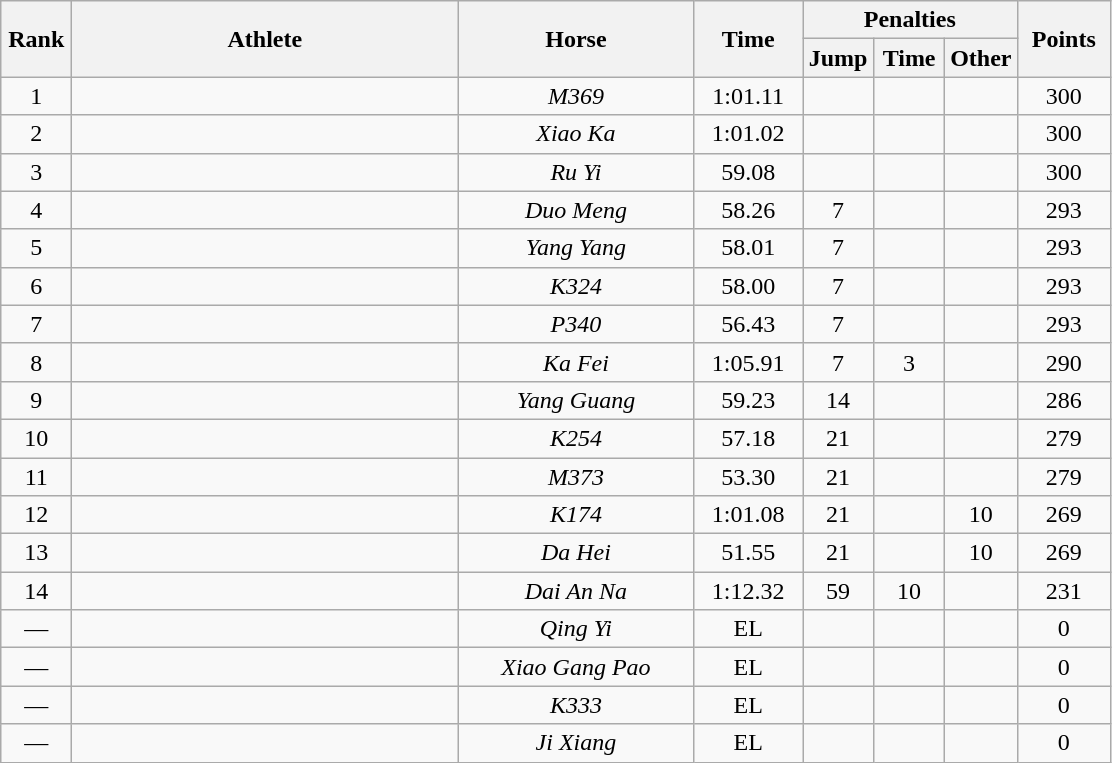<table class=wikitable style="text-align:center">
<tr>
<th rowspan=2 width=40>Rank</th>
<th rowspan=2 width=250>Athlete</th>
<th rowspan=2 width=150>Horse</th>
<th rowspan=2 width=65>Time</th>
<th colspan=3>Penalties</th>
<th rowspan=2 width=55>Points</th>
</tr>
<tr>
<th width=40>Jump</th>
<th width=40>Time</th>
<th width=40>Other</th>
</tr>
<tr>
<td>1</td>
<td align=left></td>
<td><em>M369</em></td>
<td>1:01.11</td>
<td></td>
<td></td>
<td></td>
<td>300</td>
</tr>
<tr>
<td>2</td>
<td align=left></td>
<td><em>Xiao Ka</em></td>
<td>1:01.02</td>
<td></td>
<td></td>
<td></td>
<td>300</td>
</tr>
<tr>
<td>3</td>
<td align=left></td>
<td><em>Ru Yi</em></td>
<td>59.08</td>
<td></td>
<td></td>
<td></td>
<td>300</td>
</tr>
<tr>
<td>4</td>
<td align=left></td>
<td><em>Duo Meng</em></td>
<td>58.26</td>
<td>7</td>
<td></td>
<td></td>
<td>293</td>
</tr>
<tr>
<td>5</td>
<td align=left></td>
<td><em>Yang Yang</em></td>
<td>58.01</td>
<td>7</td>
<td></td>
<td></td>
<td>293</td>
</tr>
<tr>
<td>6</td>
<td align=left></td>
<td><em>K324</em></td>
<td>58.00</td>
<td>7</td>
<td></td>
<td></td>
<td>293</td>
</tr>
<tr>
<td>7</td>
<td align=left></td>
<td><em>P340</em></td>
<td>56.43</td>
<td>7</td>
<td></td>
<td></td>
<td>293</td>
</tr>
<tr>
<td>8</td>
<td align=left></td>
<td><em>Ka Fei</em></td>
<td>1:05.91</td>
<td>7</td>
<td>3</td>
<td></td>
<td>290</td>
</tr>
<tr>
<td>9</td>
<td align=left></td>
<td><em>Yang Guang</em></td>
<td>59.23</td>
<td>14</td>
<td></td>
<td></td>
<td>286</td>
</tr>
<tr>
<td>10</td>
<td align=left></td>
<td><em>K254</em></td>
<td>57.18</td>
<td>21</td>
<td></td>
<td></td>
<td>279</td>
</tr>
<tr>
<td>11</td>
<td align=left></td>
<td><em>M373</em></td>
<td>53.30</td>
<td>21</td>
<td></td>
<td></td>
<td>279</td>
</tr>
<tr>
<td>12</td>
<td align=left></td>
<td><em>K174</em></td>
<td>1:01.08</td>
<td>21</td>
<td></td>
<td>10</td>
<td>269</td>
</tr>
<tr>
<td>13</td>
<td align=left></td>
<td><em>Da Hei</em></td>
<td>51.55</td>
<td>21</td>
<td></td>
<td>10</td>
<td>269</td>
</tr>
<tr>
<td>14</td>
<td align=left></td>
<td><em>Dai An Na </em></td>
<td>1:12.32</td>
<td>59</td>
<td>10</td>
<td></td>
<td>231</td>
</tr>
<tr>
<td>—</td>
<td align=left></td>
<td><em>Qing Yi</em></td>
<td>EL</td>
<td></td>
<td></td>
<td></td>
<td>0</td>
</tr>
<tr>
<td>—</td>
<td align=left></td>
<td><em>Xiao Gang Pao</em></td>
<td>EL</td>
<td></td>
<td></td>
<td></td>
<td>0</td>
</tr>
<tr>
<td>—</td>
<td align=left></td>
<td><em>K333</em></td>
<td>EL</td>
<td></td>
<td></td>
<td></td>
<td>0</td>
</tr>
<tr>
<td>—</td>
<td align=left></td>
<td><em>Ji Xiang</em></td>
<td>EL</td>
<td></td>
<td></td>
<td></td>
<td>0</td>
</tr>
</table>
